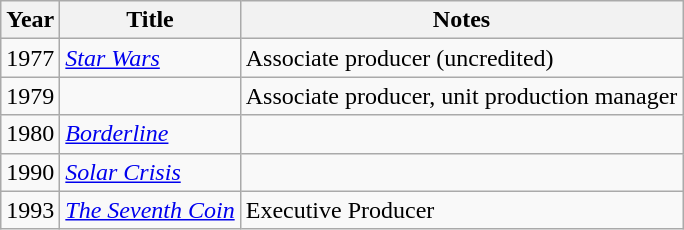<table class="wikitable sortable">
<tr>
<th>Year</th>
<th>Title</th>
<th>Notes</th>
</tr>
<tr>
<td>1977</td>
<td><em><a href='#'>Star Wars</a></em></td>
<td>Associate producer (uncredited)</td>
</tr>
<tr>
<td>1979</td>
<td><em></em></td>
<td>Associate producer, unit production manager</td>
</tr>
<tr>
<td>1980</td>
<td><em><a href='#'>Borderline</a></em></td>
<td></td>
</tr>
<tr>
<td>1990</td>
<td><em><a href='#'>Solar Crisis</a></em></td>
<td></td>
</tr>
<tr>
<td>1993</td>
<td><em><a href='#'>The Seventh Coin</a></em></td>
<td>Executive Producer</td>
</tr>
</table>
